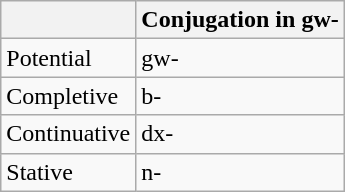<table class="wikitable">
<tr>
<th></th>
<th>Conjugation in <strong>gw-</strong></th>
</tr>
<tr>
<td>Potential</td>
<td>gw-</td>
</tr>
<tr>
<td>Completive</td>
<td>b-</td>
</tr>
<tr>
<td>Continuative</td>
<td>dx-</td>
</tr>
<tr>
<td>Stative</td>
<td>n-</td>
</tr>
</table>
